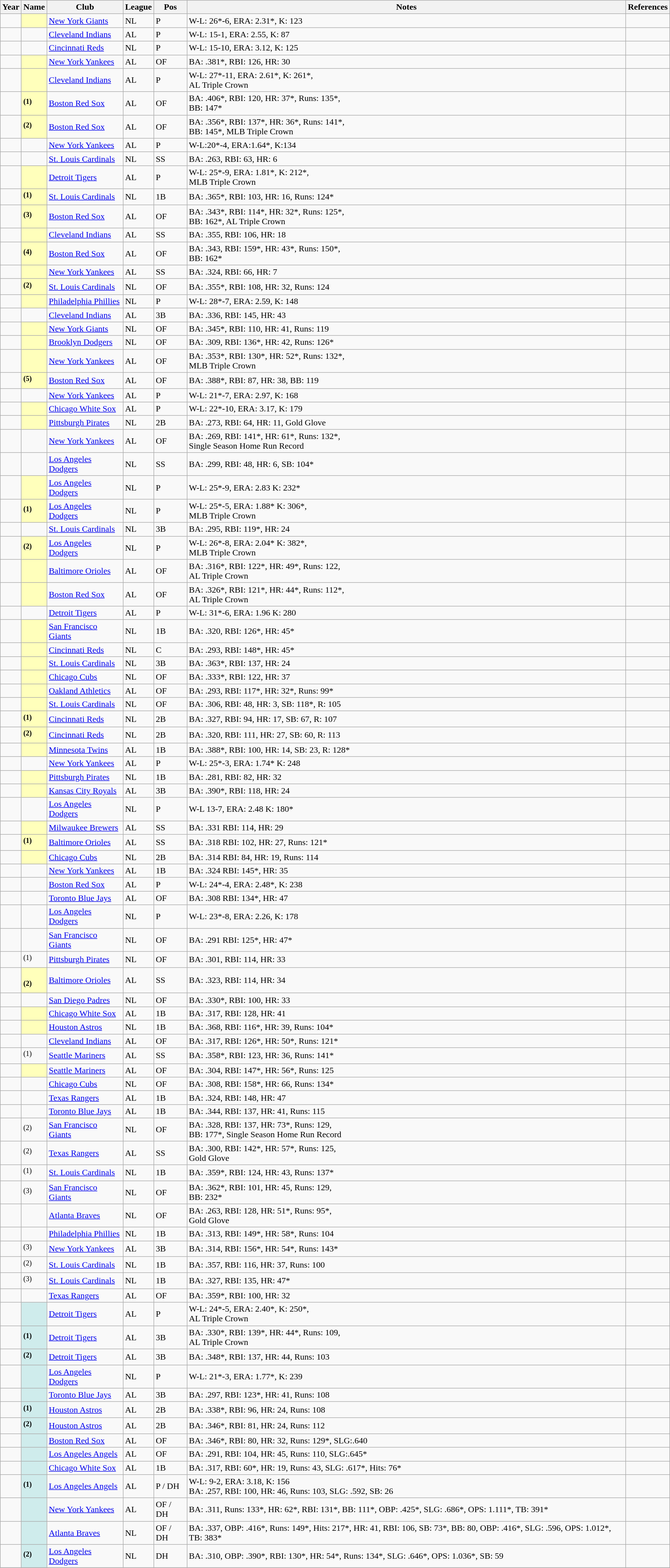<table class="wikitable sortable plainrowheaders">
<tr>
<th>Year</th>
<th>Name</th>
<th>Club</th>
<th>League</th>
<th>Pos</th>
<th>Notes</th>
<th class="unsortable">References</th>
</tr>
<tr>
<td></td>
<th scope="row" style="text-align:left; background-color: #ffffbb"><sup></sup></th>
<td><a href='#'>New York Giants</a></td>
<td>NL</td>
<td>P</td>
<td>W-L: 26*-6, ERA: 2.31*, K: 123</td>
<td></td>
</tr>
<tr>
<td></td>
<td></td>
<td><a href='#'>Cleveland Indians</a></td>
<td>AL</td>
<td>P</td>
<td>W-L: 15-1, ERA: 2.55, K: 87</td>
<td></td>
</tr>
<tr>
<td></td>
<td></td>
<td><a href='#'>Cincinnati Reds</a></td>
<td>NL</td>
<td>P</td>
<td>W-L: 15-10, ERA: 3.12, K: 125</td>
<td></td>
</tr>
<tr>
<td></td>
<th scope="row" style="text-align:left; background-color: #ffffbb"><sup></sup></th>
<td><a href='#'>New York Yankees</a></td>
<td>AL</td>
<td>OF</td>
<td>BA: .381*, RBI: 126, HR: 30</td>
<td></td>
</tr>
<tr>
<td></td>
<th scope="row" style="text-align:left; background-color: #ffffbb"><sup></sup></th>
<td><a href='#'>Cleveland Indians</a></td>
<td>AL</td>
<td>P</td>
<td>W-L: 27*-11, ERA: 2.61*, K: 261*,<br>AL Triple Crown</td>
<td></td>
</tr>
<tr>
<td></td>
<th scope="row" style="text-align:left; background-color: #ffffbb"><sup>(1)</sup></th>
<td><a href='#'>Boston Red Sox</a></td>
<td>AL</td>
<td>OF</td>
<td>BA: .406*, RBI: 120, HR: 37*, Runs: 135*,<br>BB: 147*</td>
<td></td>
</tr>
<tr>
<td></td>
<th scope="row" style="text-align:left; background-color: #ffffbb"><sup>(2)</sup></th>
<td><a href='#'>Boston Red Sox</a></td>
<td>AL</td>
<td>OF</td>
<td>BA: .356*, RBI: 137*, HR: 36*, Runs: 141*,<br>BB: 145*, MLB Triple Crown</td>
<td></td>
</tr>
<tr>
<td></td>
<td></td>
<td><a href='#'>New York Yankees</a></td>
<td>AL</td>
<td>P</td>
<td>W-L:20*-4, ERA:1.64*, K:134</td>
<td></td>
</tr>
<tr>
<td></td>
<td></td>
<td><a href='#'>St. Louis Cardinals</a></td>
<td>NL</td>
<td>SS</td>
<td>BA: .263, RBI: 63, HR: 6</td>
<td></td>
</tr>
<tr>
<td></td>
<th scope="row" style="text-align:left; background-color: #ffffbb"><sup></sup></th>
<td><a href='#'>Detroit Tigers</a></td>
<td>AL</td>
<td>P</td>
<td>W-L: 25*-9, ERA: 1.81*, K: 212*,<br>MLB Triple Crown</td>
<td></td>
</tr>
<tr>
<td></td>
<th scope="row" style="text-align:left; background-color: #ffffbb"><sup>(1)</sup></th>
<td><a href='#'>St. Louis Cardinals</a></td>
<td>NL</td>
<td>1B</td>
<td>BA: .365*, RBI: 103, HR: 16, Runs: 124*</td>
<td></td>
</tr>
<tr>
<td></td>
<th scope="row" style="text-align:left; background-color: #ffffbb"><sup>(3)</sup></th>
<td><a href='#'>Boston Red Sox</a></td>
<td>AL</td>
<td>OF</td>
<td>BA: .343*, RBI: 114*, HR: 32*, Runs: 125*,<br>BB: 162*, AL Triple Crown</td>
<td></td>
</tr>
<tr>
<td></td>
<th scope="row" style="text-align:left; background-color: #ffffbb"><sup></sup></th>
<td><a href='#'>Cleveland Indians</a></td>
<td>AL</td>
<td>SS</td>
<td>BA: .355, RBI: 106, HR: 18</td>
<td></td>
</tr>
<tr>
<td></td>
<th scope="row" style="text-align:left; background-color: #ffffbb"><sup>(4)</sup></th>
<td><a href='#'>Boston Red Sox</a></td>
<td>AL</td>
<td>OF</td>
<td>BA: .343, RBI: 159*, HR: 43*, Runs: 150*,<br>BB: 162*</td>
<td></td>
</tr>
<tr>
<td></td>
<th scope="row" style="text-align:left; background-color: #ffffbb"><sup></sup></th>
<td><a href='#'>New York Yankees</a></td>
<td>AL</td>
<td>SS</td>
<td>BA: .324, RBI: 66, HR: 7</td>
<td></td>
</tr>
<tr>
<td></td>
<th scope="row" style="text-align:left; background-color: #ffffbb"><sup>(2)</sup></th>
<td><a href='#'>St. Louis Cardinals</a></td>
<td>NL</td>
<td>OF</td>
<td>BA: .355*, RBI: 108, HR: 32, Runs: 124</td>
<td></td>
</tr>
<tr>
<td></td>
<th scope="row" style="text-align:left; background-color: #ffffbb"><sup></sup></th>
<td><a href='#'>Philadelphia Phillies</a></td>
<td>NL</td>
<td>P</td>
<td>W-L: 28*-7, ERA: 2.59, K: 148</td>
<td></td>
</tr>
<tr>
<td></td>
<td></td>
<td><a href='#'>Cleveland Indians</a></td>
<td>AL</td>
<td>3B</td>
<td>BA: .336, RBI: 145, HR: 43</td>
<td></td>
</tr>
<tr>
<td></td>
<th scope="row" style="text-align:left; background-color: #ffffbb"><sup></sup></th>
<td><a href='#'>New York Giants</a></td>
<td>NL</td>
<td>OF</td>
<td>BA: .345*, RBI: 110, HR: 41, Runs: 119</td>
<td></td>
</tr>
<tr>
<td></td>
<th scope="row" style="text-align:left; background-color: #ffffbb"><sup></sup></th>
<td><a href='#'>Brooklyn Dodgers</a></td>
<td>NL</td>
<td>OF</td>
<td>BA: .309, RBI: 136*, HR: 42, Runs: 126*</td>
<td></td>
</tr>
<tr>
<td></td>
<th scope="row" style="text-align:left; background-color: #ffffbb"><sup></sup></th>
<td><a href='#'>New York Yankees</a></td>
<td>AL</td>
<td>OF</td>
<td>BA: .353*, RBI: 130*, HR: 52*, Runs: 132*,<br>MLB Triple Crown</td>
<td></td>
</tr>
<tr>
<td></td>
<th scope="row" style="text-align:left; background-color: #ffffbb"><sup>(5)</sup></th>
<td><a href='#'>Boston Red Sox</a></td>
<td>AL</td>
<td>OF</td>
<td>BA: .388*, RBI: 87, HR: 38, BB: 119</td>
<td></td>
</tr>
<tr>
<td></td>
<td></td>
<td><a href='#'>New York Yankees</a></td>
<td>AL</td>
<td>P</td>
<td>W-L: 21*-7, ERA: 2.97, K: 168</td>
<td></td>
</tr>
<tr>
<td></td>
<th scope="row" style="text-align:left; background-color: #ffffbb"><sup></sup></th>
<td><a href='#'>Chicago White Sox</a></td>
<td>AL</td>
<td>P</td>
<td>W-L: 22*-10, ERA: 3.17, K: 179</td>
<td></td>
</tr>
<tr>
<td></td>
<th scope="row" style="text-align:left; background-color: #ffffbb"><sup></sup></th>
<td><a href='#'>Pittsburgh Pirates</a></td>
<td>NL</td>
<td>2B</td>
<td>BA: .273, RBI: 64, HR: 11, Gold Glove</td>
<td></td>
</tr>
<tr>
<td></td>
<td></td>
<td><a href='#'>New York Yankees</a></td>
<td>AL</td>
<td>OF</td>
<td>BA: .269, RBI: 141*, HR: 61*, Runs: 132*,<br>Single Season Home Run Record</td>
<td></td>
</tr>
<tr>
<td></td>
<td></td>
<td><a href='#'>Los Angeles Dodgers</a></td>
<td>NL</td>
<td>SS</td>
<td>BA: .299, RBI: 48, HR: 6, SB: 104*</td>
<td></td>
</tr>
<tr>
<td></td>
<th scope="row" style="text-align:left; background-color: #ffffbb"><sup></sup></th>
<td><a href='#'>Los Angeles Dodgers</a></td>
<td>NL</td>
<td>P</td>
<td>W-L: 25*-9, ERA: 2.83 K: 232*</td>
<td></td>
</tr>
<tr>
<td></td>
<th scope="row" style="text-align:left; background-color: #ffffbb"><sup>(1)</sup></th>
<td><a href='#'>Los Angeles Dodgers</a></td>
<td>NL</td>
<td>P</td>
<td>W-L: 25*-5, ERA: 1.88* K: 306*,<br>MLB Triple Crown</td>
<td></td>
</tr>
<tr>
<td></td>
<td></td>
<td><a href='#'>St. Louis Cardinals</a></td>
<td>NL</td>
<td>3B</td>
<td>BA: .295, RBI: 119*, HR: 24</td>
<td></td>
</tr>
<tr>
<td></td>
<th scope="row" style="text-align:left; background-color: #ffffbb"><sup>(2)</sup></th>
<td><a href='#'>Los Angeles Dodgers</a></td>
<td>NL</td>
<td>P</td>
<td>W-L: 26*-8, ERA: 2.04* K: 382*,<br>MLB Triple Crown</td>
<td></td>
</tr>
<tr>
<td></td>
<th scope="row" style="text-align:left; background-color: #ffffbb"><sup></sup></th>
<td><a href='#'>Baltimore Orioles</a></td>
<td>AL</td>
<td>OF</td>
<td>BA: .316*, RBI: 122*, HR: 49*, Runs: 122,<br>AL Triple Crown</td>
<td></td>
</tr>
<tr>
<td></td>
<th scope="row" style="text-align:left; background-color: #ffffbb"><sup></sup></th>
<td><a href='#'>Boston Red Sox</a></td>
<td>AL</td>
<td>OF</td>
<td>BA: .326*, RBI: 121*, HR: 44*, Runs: 112*,<br>AL Triple Crown</td>
<td></td>
</tr>
<tr>
<td></td>
<td></td>
<td><a href='#'>Detroit Tigers</a></td>
<td>AL</td>
<td>P</td>
<td>W-L: 31*-6, ERA: 1.96 K: 280</td>
<td></td>
</tr>
<tr>
<td></td>
<th scope="row" style="text-align:left; background-color: #ffffbb"><sup></sup></th>
<td><a href='#'>San Francisco Giants</a></td>
<td>NL</td>
<td>1B</td>
<td>BA: .320, RBI: 126*, HR: 45*</td>
<td></td>
</tr>
<tr>
<td></td>
<th scope="row" style="text-align:left; background-color: #ffffbb"><sup></sup></th>
<td><a href='#'>Cincinnati Reds</a></td>
<td>NL</td>
<td>C</td>
<td>BA: .293, RBI: 148*, HR: 45*</td>
<td></td>
</tr>
<tr>
<td></td>
<th scope="row" style="text-align:left; background-color: #ffffbb"><sup></sup></th>
<td><a href='#'>St. Louis Cardinals</a></td>
<td>NL</td>
<td>3B</td>
<td>BA: .363*, RBI: 137, HR: 24</td>
<td></td>
</tr>
<tr>
<td></td>
<th scope="row" style="text-align:left; background-color: #ffffbb"><sup></sup></th>
<td><a href='#'>Chicago Cubs</a></td>
<td>NL</td>
<td>OF</td>
<td>BA: .333*, RBI: 122, HR: 37</td>
<td></td>
</tr>
<tr>
<td></td>
<th scope="row" style="text-align:left; background-color: #ffffbb"><br><sup></sup></th>
<td><a href='#'>Oakland Athletics</a></td>
<td>AL</td>
<td>OF</td>
<td>BA: .293, RBI: 117*, HR: 32*, Runs: 99*</td>
<td></td>
</tr>
<tr>
<td></td>
<th scope="row" style="text-align:left; background-color: #ffffbb"><sup></sup></th>
<td><a href='#'>St. Louis Cardinals</a></td>
<td>NL</td>
<td>OF</td>
<td>BA: .306, RBI: 48, HR: 3, SB: 118*, R: 105</td>
<td></td>
</tr>
<tr>
<td></td>
<th scope="row" style="text-align:left; background-color: #ffffbb"><sup>(1)</sup></th>
<td><a href='#'>Cincinnati Reds</a></td>
<td>NL</td>
<td>2B</td>
<td>BA: .327, RBI: 94, HR: 17, SB: 67, R: 107</td>
<td></td>
</tr>
<tr>
<td></td>
<th scope="row" style="text-align:left; background-color: #ffffbb"><sup>(2)</sup></th>
<td><a href='#'>Cincinnati Reds</a></td>
<td>NL</td>
<td>2B</td>
<td>BA: .320, RBI: 111, HR: 27, SB: 60, R: 113</td>
<td></td>
</tr>
<tr>
<td></td>
<th scope="row" style="text-align:left; background-color: #ffffbb"><sup></sup></th>
<td><a href='#'>Minnesota Twins</a></td>
<td>AL</td>
<td>1B</td>
<td>BA: .388*, RBI: 100, HR: 14, SB: 23, R: 128*</td>
<td></td>
</tr>
<tr>
<td></td>
<td></td>
<td><a href='#'>New York Yankees</a></td>
<td>AL</td>
<td>P</td>
<td>W-L: 25*-3, ERA: 1.74* K: 248</td>
<td></td>
</tr>
<tr>
<td></td>
<th scope="row" style="text-align:left; background-color: #ffffbb"><sup></sup></th>
<td><a href='#'>Pittsburgh Pirates</a></td>
<td>NL</td>
<td>1B</td>
<td>BA: .281, RBI: 82, HR: 32</td>
<td></td>
</tr>
<tr>
<td></td>
<th scope="row" style="text-align:left; background-color: #ffffbb"><sup></sup></th>
<td><a href='#'>Kansas City Royals</a></td>
<td>AL</td>
<td>3B</td>
<td>BA: .390*, RBI: 118, HR: 24</td>
<td></td>
</tr>
<tr>
<td></td>
<td></td>
<td><a href='#'>Los Angeles Dodgers</a></td>
<td>NL</td>
<td>P</td>
<td>W-L 13-7, ERA: 2.48 K: 180*</td>
<td></td>
</tr>
<tr>
<td></td>
<th scope="row" style="text-align:left; background-color: #ffffbb"><sup></sup></th>
<td><a href='#'>Milwaukee Brewers</a></td>
<td>AL</td>
<td>SS</td>
<td>BA: .331 RBI: 114, HR: 29</td>
<td></td>
</tr>
<tr>
<td></td>
<th scope="row" style="text-align:left; background-color: #ffffbb"><sup>(1)</sup></th>
<td><a href='#'>Baltimore Orioles</a></td>
<td>AL</td>
<td>SS</td>
<td>BA: .318 RBI: 102, HR: 27, Runs: 121*</td>
<td></td>
</tr>
<tr>
<td></td>
<th scope="row" style="text-align:left; background-color: #ffffbb"><sup></sup></th>
<td><a href='#'>Chicago Cubs</a></td>
<td>NL</td>
<td>2B</td>
<td>BA: .314 RBI: 84, HR: 19, Runs: 114</td>
<td></td>
</tr>
<tr>
<td></td>
<td></td>
<td><a href='#'>New York Yankees</a></td>
<td>AL</td>
<td>1B</td>
<td>BA: .324 RBI: 145*, HR: 35</td>
<td></td>
</tr>
<tr>
<td></td>
<td></td>
<td><a href='#'>Boston Red Sox</a></td>
<td>AL</td>
<td>P</td>
<td>W-L: 24*-4, ERA: 2.48*, K: 238</td>
<td></td>
</tr>
<tr>
<td></td>
<td></td>
<td><a href='#'>Toronto Blue Jays</a></td>
<td>AL</td>
<td>OF</td>
<td>BA: .308 RBI: 134*, HR: 47</td>
<td></td>
</tr>
<tr>
<td></td>
<td></td>
<td><a href='#'>Los Angeles Dodgers</a></td>
<td>NL</td>
<td>P</td>
<td>W-L: 23*-8, ERA: 2.26, K: 178</td>
<td></td>
</tr>
<tr>
<td></td>
<td></td>
<td><a href='#'>San Francisco Giants</a></td>
<td>NL</td>
<td>OF</td>
<td>BA: .291 RBI: 125*, HR: 47*</td>
<td></td>
</tr>
<tr>
<td></td>
<td><sup>(1)</sup></td>
<td><a href='#'>Pittsburgh Pirates</a></td>
<td>NL</td>
<td>OF</td>
<td>BA: .301, RBI: 114, HR: 33</td>
<td></td>
</tr>
<tr>
<td></td>
<th scope="row" style="text-align:left; background-color: #ffffbb"><br><sup>(2)</sup></th>
<td><a href='#'>Baltimore Orioles</a></td>
<td>AL</td>
<td>SS</td>
<td>BA: .323, RBI: 114, HR: 34</td>
<td></td>
</tr>
<tr>
<td></td>
<td></td>
<td><a href='#'>San Diego Padres</a></td>
<td>NL</td>
<td>OF</td>
<td>BA: .330*, RBI: 100, HR: 33</td>
<td></td>
</tr>
<tr>
<td></td>
<th scope="row" style="text-align:left; background-color: #ffffbb"><sup></sup></th>
<td><a href='#'>Chicago White Sox</a></td>
<td>AL</td>
<td>1B</td>
<td>BA: .317, RBI: 128, HR: 41</td>
<td></td>
</tr>
<tr>
<td></td>
<th scope="row" style="text-align:left; background-color: #ffffbb"><sup></sup></th>
<td><a href='#'>Houston Astros</a></td>
<td>NL</td>
<td>1B</td>
<td>BA: .368, RBI: 116*, HR: 39, Runs: 104*</td>
<td></td>
</tr>
<tr>
<td></td>
<td></td>
<td><a href='#'>Cleveland Indians</a></td>
<td>AL</td>
<td>OF</td>
<td>BA: .317, RBI: 126*, HR: 50*, Runs: 121*</td>
<td></td>
</tr>
<tr>
<td></td>
<td><sup>(1)</sup></td>
<td><a href='#'>Seattle Mariners</a></td>
<td>AL</td>
<td>SS</td>
<td>BA: .358*, RBI: 123, HR: 36, Runs: 141*</td>
<td></td>
</tr>
<tr>
<td></td>
<th scope="row" style="text-align:left; background-color: #ffffbb"><sup></sup></th>
<td><a href='#'>Seattle Mariners</a></td>
<td>AL</td>
<td>OF</td>
<td>BA: .304, RBI: 147*, HR: 56*, Runs: 125</td>
<td></td>
</tr>
<tr>
<td></td>
<td></td>
<td><a href='#'>Chicago Cubs</a></td>
<td>NL</td>
<td>OF</td>
<td>BA: .308, RBI: 158*, HR: 66, Runs: 134*</td>
<td></td>
</tr>
<tr>
<td></td>
<td></td>
<td><a href='#'>Texas Rangers</a></td>
<td>AL</td>
<td>1B</td>
<td>BA: .324, RBI: 148, HR: 47</td>
<td></td>
</tr>
<tr>
<td></td>
<td></td>
<td><a href='#'>Toronto Blue Jays</a></td>
<td>AL</td>
<td>1B</td>
<td>BA: .344, RBI: 137, HR: 41, Runs: 115</td>
<td></td>
</tr>
<tr>
<td></td>
<td><sup>(2)</sup></td>
<td><a href='#'>San Francisco Giants</a></td>
<td>NL</td>
<td>OF</td>
<td>BA: .328, RBI: 137, HR: 73*, Runs: 129,<br>BB: 177*, Single Season Home Run Record</td>
<td></td>
</tr>
<tr>
<td></td>
<td><sup>(2)</sup></td>
<td><a href='#'>Texas Rangers</a></td>
<td>AL</td>
<td>SS</td>
<td>BA: .300, RBI: 142*, HR: 57*, Runs: 125,<br>Gold Glove</td>
<td></td>
</tr>
<tr>
<td></td>
<td><sup>(1)</sup></td>
<td><a href='#'>St. Louis Cardinals</a></td>
<td>NL</td>
<td>1B</td>
<td>BA: .359*, RBI: 124, HR: 43, Runs: 137*</td>
<td></td>
</tr>
<tr>
<td></td>
<td><sup>(3)</sup></td>
<td><a href='#'>San Francisco Giants</a></td>
<td>NL</td>
<td>OF</td>
<td>BA: .362*, RBI: 101, HR: 45, Runs: 129,<br>BB: 232*</td>
<td></td>
</tr>
<tr>
<td></td>
<td></td>
<td><a href='#'>Atlanta Braves</a></td>
<td>NL</td>
<td>OF</td>
<td>BA: .263, RBI: 128, HR: 51*, Runs: 95*,<br>Gold Glove</td>
<td></td>
</tr>
<tr>
<td></td>
<td></td>
<td><a href='#'>Philadelphia Phillies</a></td>
<td>NL</td>
<td>1B</td>
<td>BA: .313, RBI: 149*, HR: 58*, Runs: 104</td>
<td></td>
</tr>
<tr>
<td></td>
<td><sup>(3)</sup></td>
<td><a href='#'>New York Yankees</a></td>
<td>AL</td>
<td>3B</td>
<td>BA: .314, RBI: 156*, HR: 54*, Runs: 143*</td>
<td></td>
</tr>
<tr>
<td></td>
<td><sup>(2)</sup></td>
<td><a href='#'>St. Louis Cardinals</a></td>
<td>NL</td>
<td>1B</td>
<td>BA: .357, RBI: 116, HR: 37, Runs: 100</td>
<td></td>
</tr>
<tr>
<td></td>
<td><sup>(3)</sup></td>
<td><a href='#'>St. Louis Cardinals</a></td>
<td>NL</td>
<td>1B</td>
<td>BA: .327, RBI: 135, HR: 47*</td>
<td></td>
</tr>
<tr>
<td></td>
<td></td>
<td><a href='#'>Texas Rangers</a></td>
<td>AL</td>
<td>OF</td>
<td>BA: .359*, RBI: 100, HR: 32</td>
<td></td>
</tr>
<tr>
<td></td>
<th scope="row" style="text-align:left; background:#cfecec;"></th>
<td><a href='#'>Detroit Tigers</a></td>
<td>AL</td>
<td>P</td>
<td>W-L: 24*-5, ERA: 2.40*, K: 250*,<br>AL Triple Crown</td>
<td></td>
</tr>
<tr>
<td></td>
<th scope="row" style="text-align:left; background:#cfecec;"><sup>(1)</sup></th>
<td><a href='#'>Detroit Tigers</a></td>
<td>AL</td>
<td>3B</td>
<td>BA: .330*, RBI: 139*, HR: 44*, Runs: 109,<br>AL Triple Crown</td>
<td></td>
</tr>
<tr>
<td></td>
<th scope="row" style="text-align:left; background:#cfecec;"><sup>(2)</sup></th>
<td><a href='#'>Detroit Tigers</a></td>
<td>AL</td>
<td>3B</td>
<td>BA: .348*, RBI: 137, HR: 44, Runs: 103</td>
<td></td>
</tr>
<tr>
<td></td>
<th scope="row" style="text-align:left; background:#cfecec;"></th>
<td><a href='#'>Los Angeles Dodgers</a></td>
<td>NL</td>
<td>P</td>
<td>W-L: 21*-3, ERA: 1.77*, K: 239</td>
<td></td>
</tr>
<tr>
<td></td>
<th scope="row" style="text-align:left; background:#cfecec;"></th>
<td><a href='#'>Toronto Blue Jays</a></td>
<td>AL</td>
<td>3B</td>
<td>BA: .297, RBI: 123*, HR: 41, Runs: 108</td>
<td></td>
</tr>
<tr>
<td></td>
<th scope="row" style="text-align:left; background:#cfecec;"><sup>(1)</sup></th>
<td><a href='#'>Houston Astros</a></td>
<td>AL</td>
<td>2B</td>
<td>BA: .338*, RBI: 96, HR: 24, Runs: 108</td>
<td></td>
</tr>
<tr>
<td></td>
<th scope="row" style="text-align:left; background:#cfecec;"><sup>(2)</sup></th>
<td><a href='#'>Houston Astros</a></td>
<td>AL</td>
<td>2B</td>
<td>BA: .346*, RBI: 81, HR: 24, Runs: 112</td>
<td></td>
</tr>
<tr>
<td></td>
<th scope="row" style="text-align:left; background:#cfecec;"></th>
<td><a href='#'>Boston Red Sox</a></td>
<td>AL</td>
<td>OF</td>
<td>BA: .346*, RBI: 80, HR: 32, Runs: 129*, SLG:.640</td>
<td></td>
</tr>
<tr>
<td></td>
<th scope="row" style="text-align:left; background:#cfecec;"></th>
<td><a href='#'>Los Angeles Angels</a></td>
<td>AL</td>
<td>OF</td>
<td>BA: .291, RBI: 104, HR: 45, Runs: 110, SLG:.645*</td>
<td></td>
</tr>
<tr>
<td></td>
<th scope="row" style="text-align:left; background:#cfecec;"></th>
<td><a href='#'>Chicago White Sox</a></td>
<td>AL</td>
<td>1B</td>
<td>BA: .317, RBI: 60*, HR: 19, Runs: 43, SLG: .617*, Hits: 76*</td>
<td></td>
</tr>
<tr>
<td></td>
<th scope="row" style="text-align:left; background:#cfecec;"><sup>(1)</sup></th>
<td><a href='#'>Los Angeles Angels</a></td>
<td>AL</td>
<td>P / DH</td>
<td>W-L: 9-2, ERA: 3.18, K: 156 <br> BA: .257, RBI: 100, HR: 46, Runs: 103, SLG: .592, SB: 26</td>
<td></td>
</tr>
<tr>
<td></td>
<th scope="row" style="text-align:left; background:#cfecec;"></th>
<td><a href='#'>New York Yankees</a></td>
<td>AL</td>
<td>OF / DH</td>
<td>BA: .311, Runs: 133*, HR: 62*, RBI: 131*, BB: 111*, OBP: .425*, SLG: .686*, OPS: 1.111*, TB: 391*</td>
<td></td>
</tr>
<tr>
<td></td>
<th scope="row" style="text-align:left; background:#cfecec;"></th>
<td><a href='#'>Atlanta Braves</a></td>
<td>NL</td>
<td>OF / DH</td>
<td>BA: .337, OBP: .416*, Runs: 149*, Hits: 217*, HR: 41, RBI: 106, SB: 73*, BB: 80, OBP: .416*, SLG: .596, OPS: 1.012*, TB: 383*</td>
<td></td>
</tr>
<tr>
<td></td>
<th scope="row" style="text-align:left; background:#cfecec;"><sup>(2)</sup></th>
<td><a href='#'>Los Angeles Dodgers</a></td>
<td>NL</td>
<td>DH</td>
<td>BA: .310, OBP: .390*, RBI: 130*, HR: 54*, Runs: 134*, SLG: .646*, OPS: 1.036*, SB: 59</td>
<td></td>
</tr>
<tr>
</tr>
</table>
